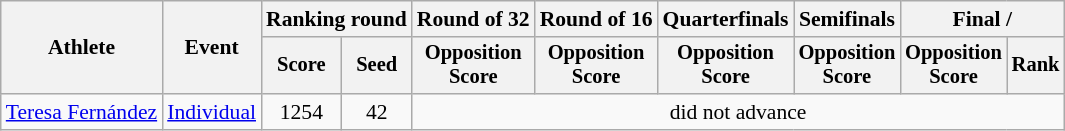<table class="wikitable" style="font-size:90%">
<tr>
<th rowspan=2>Athlete</th>
<th rowspan=2>Event</th>
<th colspan="2">Ranking round</th>
<th>Round of 32</th>
<th>Round of 16</th>
<th>Quarterfinals</th>
<th>Semifinals</th>
<th colspan="2">Final / </th>
</tr>
<tr style="font-size:95%">
<th>Score</th>
<th>Seed</th>
<th>Opposition<br>Score</th>
<th>Opposition<br>Score</th>
<th>Opposition<br>Score</th>
<th>Opposition<br>Score</th>
<th>Opposition<br>Score</th>
<th>Rank</th>
</tr>
<tr align=center>
<td align=left><a href='#'>Teresa Fernández</a></td>
<td align=left><a href='#'>Individual</a></td>
<td>1254</td>
<td>42</td>
<td colspan=6>did not advance</td>
</tr>
</table>
